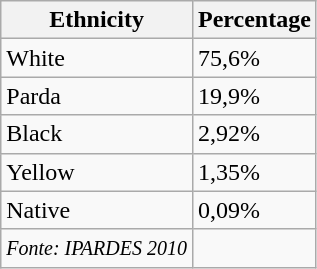<table class="wikitable">
<tr>
<th>Ethnicity</th>
<th>Percentage</th>
</tr>
<tr>
<td>White</td>
<td>75,6%</td>
</tr>
<tr>
<td>Parda</td>
<td>19,9%</td>
</tr>
<tr>
<td>Black</td>
<td>2,92%</td>
</tr>
<tr>
<td>Yellow</td>
<td>1,35%</td>
</tr>
<tr>
<td>Native</td>
<td>0,09%</td>
</tr>
<tr>
<td><small><em>Fonte: IPARDES 2010</em></small></td>
</tr>
</table>
